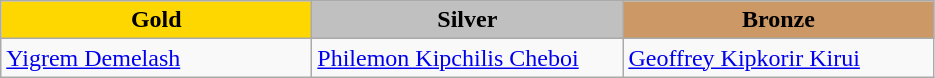<table class="wikitable" style="text-align:left">
<tr align="center">
<td width=200 bgcolor=gold><strong>Gold</strong></td>
<td width=200 bgcolor=silver><strong>Silver</strong></td>
<td width=200 bgcolor=CC9966><strong>Bronze</strong></td>
</tr>
<tr>
<td><a href='#'>Yigrem Demelash</a><br></td>
<td><a href='#'>Philemon Kipchilis Cheboi</a><br></td>
<td><a href='#'>Geoffrey Kipkorir Kirui</a><br></td>
</tr>
</table>
